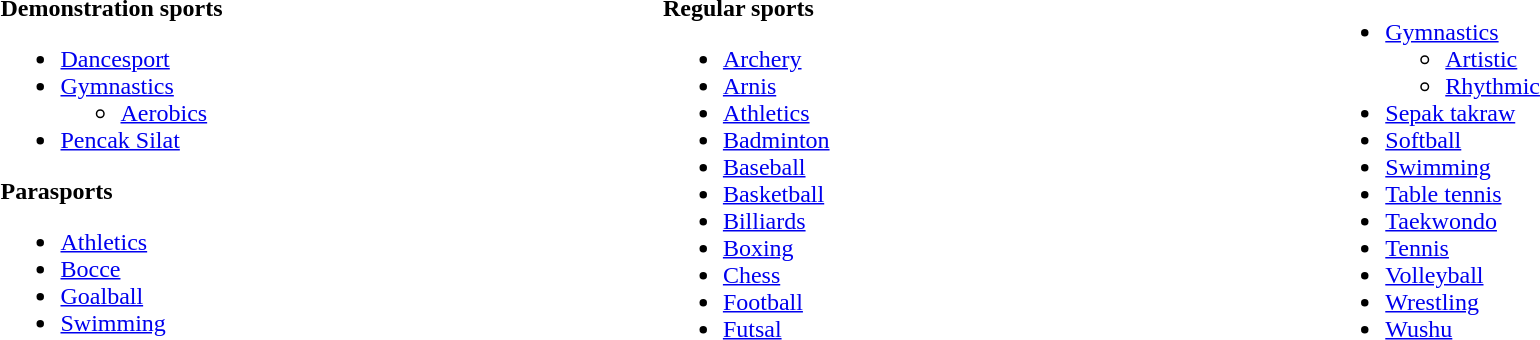<table style="width:100%;">
<tr>
<td valign=top width=35%><br><strong>Demonstration sports</strong><ul><li> <a href='#'>Dancesport</a></li><li> <a href='#'>Gymnastics</a><ul><li> <a href='#'>Aerobics</a></li></ul></li><li> <a href='#'>Pencak Silat</a></li></ul><strong>Parasports</strong><ul><li> <a href='#'>Athletics</a></li><li> <a href='#'>Bocce</a></li><li> <a href='#'>Goalball</a></li><li> <a href='#'>Swimming</a></li></ul></td>
<td valign=top width=35%><br><strong>Regular sports</strong><ul><li> <a href='#'>Archery</a></li><li> <a href='#'>Arnis</a></li><li> <a href='#'>Athletics</a></li><li> <a href='#'>Badminton</a></li><li> <a href='#'>Baseball</a></li><li> <a href='#'>Basketball</a></li><li> <a href='#'>Billiards</a></li><li> <a href='#'>Boxing</a></li><li> <a href='#'>Chess</a></li><li> <a href='#'>Football</a></li><li> <a href='#'>Futsal</a></li></ul></td>
<td valign=top width=35%><br><ul><li> <a href='#'>Gymnastics</a><ul><li> <a href='#'>Artistic</a></li><li> <a href='#'>Rhythmic</a></li></ul></li><li> <a href='#'>Sepak takraw</a></li><li> <a href='#'>Softball</a></li><li> <a href='#'>Swimming</a></li><li> <a href='#'>Table tennis</a></li><li> <a href='#'>Taekwondo</a></li><li> <a href='#'>Tennis</a></li><li> <a href='#'>Volleyball</a></li><li> <a href='#'>Wrestling</a></li><li> <a href='#'>Wushu</a></li></ul></td>
</tr>
</table>
